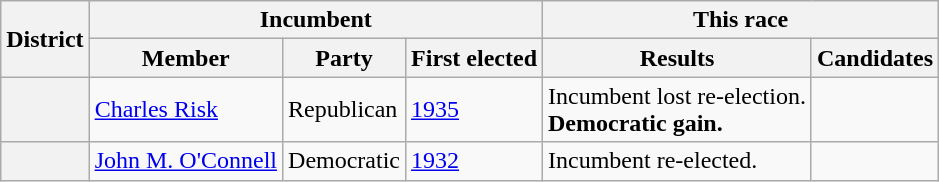<table class=wikitable>
<tr>
<th rowspan=2>District</th>
<th colspan=3>Incumbent</th>
<th colspan=2>This race</th>
</tr>
<tr>
<th>Member</th>
<th>Party</th>
<th>First elected</th>
<th>Results</th>
<th>Candidates</th>
</tr>
<tr>
<th></th>
<td><a href='#'>Charles Risk</a></td>
<td>Republican</td>
<td><a href='#'>1935 </a></td>
<td>Incumbent lost re-election.<br><strong>Democratic gain.</strong></td>
<td nowrap></td>
</tr>
<tr>
<th></th>
<td><a href='#'>John M. O'Connell</a></td>
<td>Democratic</td>
<td><a href='#'>1932</a></td>
<td>Incumbent re-elected.</td>
<td nowrap></td>
</tr>
</table>
